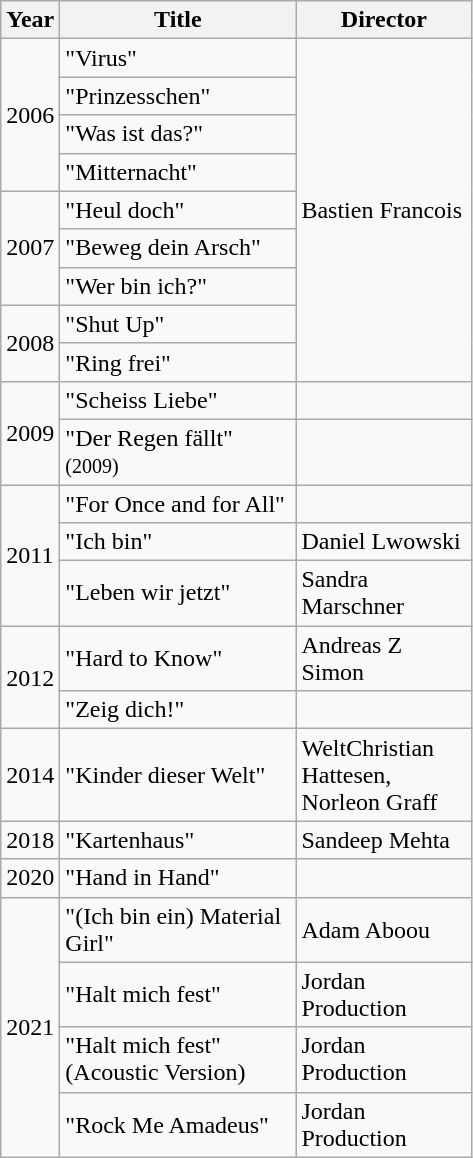<table class="wikitable" border="1">
<tr>
<th>Year</th>
<th width="150">Title</th>
<th width="110">Director</th>
</tr>
<tr>
<td rowspan="4">2006</td>
<td>"Virus"</td>
<td rowspan="9">Bastien Francois</td>
</tr>
<tr>
<td>"Prinzesschen"</td>
</tr>
<tr>
<td>"Was ist das?"</td>
</tr>
<tr>
<td>"Mitternacht"</td>
</tr>
<tr>
<td rowspan="3">2007</td>
<td>"Heul doch"</td>
</tr>
<tr>
<td>"Beweg dein Arsch"</td>
</tr>
<tr>
<td>"Wer bin ich?"</td>
</tr>
<tr>
<td rowspan="2">2008</td>
<td>"Shut Up"</td>
</tr>
<tr>
<td>"Ring frei"</td>
</tr>
<tr>
<td rowspan="2">2009</td>
<td>"Scheiss Liebe"</td>
<td></td>
</tr>
<tr>
<td>"Der Regen fällt" <small>(2009)</small></td>
<td></td>
</tr>
<tr>
<td rowspan="3">2011</td>
<td>"For Once and for All"</td>
<td></td>
</tr>
<tr>
<td>"Ich bin"</td>
<td>Daniel Lwowski</td>
</tr>
<tr>
<td>"Leben wir jetzt"</td>
<td>Sandra Marschner</td>
</tr>
<tr>
<td rowspan="2">2012</td>
<td>"Hard to Know"</td>
<td>Andreas Z Simon</td>
</tr>
<tr>
<td>"Zeig dich!"</td>
<td></td>
</tr>
<tr>
<td rowspan="1">2014</td>
<td>"Kinder dieser Welt"</td>
<td>WeltChristian Hattesen, Norleon Graff</td>
</tr>
<tr>
<td rowspan="1">2018</td>
<td>"Kartenhaus"</td>
<td>Sandeep Mehta</td>
</tr>
<tr>
<td rowspan="1">2020</td>
<td>"Hand in Hand"</td>
<td></td>
</tr>
<tr>
<td rowspan="4">2021</td>
<td>"(Ich bin ein) Material Girl"</td>
<td>Adam Aboou</td>
</tr>
<tr>
<td>"Halt mich fest"</td>
<td>Jordan Production</td>
</tr>
<tr>
<td>"Halt mich fest" (Acoustic Version)</td>
<td>Jordan Production</td>
</tr>
<tr>
<td>"Rock Me Amadeus"</td>
<td>Jordan Production</td>
</tr>
</table>
